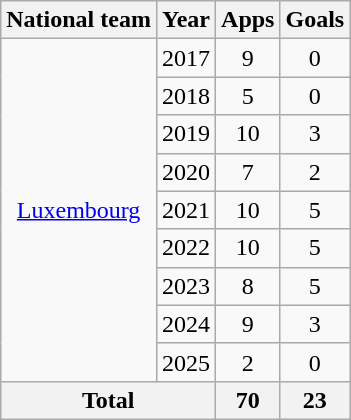<table class="wikitable"; style="text-align: center">
<tr>
<th>National team</th>
<th>Year</th>
<th>Apps</th>
<th>Goals</th>
</tr>
<tr>
<td rowspan="9"><a href='#'>Luxembourg</a></td>
<td>2017</td>
<td>9</td>
<td>0</td>
</tr>
<tr>
<td>2018</td>
<td>5</td>
<td>0</td>
</tr>
<tr>
<td>2019</td>
<td>10</td>
<td>3</td>
</tr>
<tr>
<td>2020</td>
<td>7</td>
<td>2</td>
</tr>
<tr>
<td>2021</td>
<td>10</td>
<td>5</td>
</tr>
<tr>
<td>2022</td>
<td>10</td>
<td>5</td>
</tr>
<tr>
<td>2023</td>
<td>8</td>
<td>5</td>
</tr>
<tr>
<td>2024</td>
<td>9</td>
<td>3</td>
</tr>
<tr>
<td>2025</td>
<td>2</td>
<td>0</td>
</tr>
<tr>
<th colspan="2">Total</th>
<th>70</th>
<th>23</th>
</tr>
</table>
